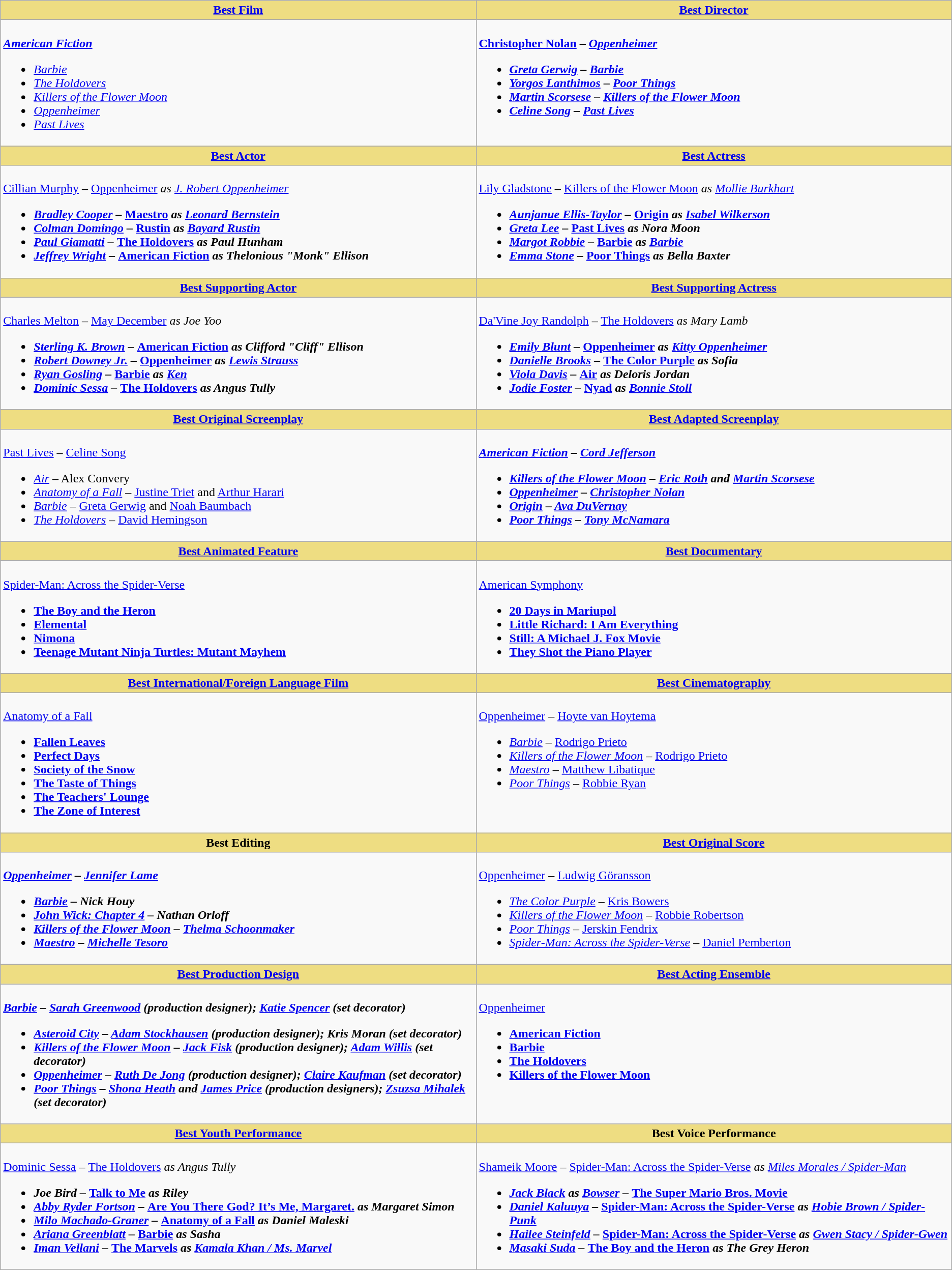<table class="wikitable">
<tr>
<th style="background:#EEDD82; width:50%"><a href='#'>Best Film</a></th>
<th style="background:#EEDD82; width:50%"><a href='#'>Best Director</a></th>
</tr>
<tr>
<td valign="top"><br><strong><em><a href='#'>American Fiction</a></em></strong><ul><li><em><a href='#'>Barbie</a></em></li><li><em><a href='#'>The Holdovers</a></em></li><li><em><a href='#'>Killers of the Flower Moon</a></em></li><li><em><a href='#'>Oppenheimer</a></em></li><li><em><a href='#'>Past Lives</a></em></li></ul></td>
<td valign="top"><br><strong><a href='#'>Christopher Nolan</a> – <em><a href='#'>Oppenheimer</a><strong><em><ul><li><a href='#'>Greta Gerwig</a> – </em><a href='#'>Barbie</a><em></li><li><a href='#'>Yorgos Lanthimos</a> – </em><a href='#'>Poor Things</a><em></li><li><a href='#'>Martin Scorsese</a> – </em><a href='#'>Killers of the Flower Moon</a><em></li><li><a href='#'>Celine Song</a> – </em><a href='#'>Past Lives</a><em></li></ul></td>
</tr>
<tr>
<th style="background:#EEDD82; width:50%"><a href='#'>Best Actor</a></th>
<th style="background:#EEDD82; width:50%"><a href='#'>Best Actress</a></th>
</tr>
<tr>
<td valign="top"><br></strong><a href='#'>Cillian Murphy</a> – </em><a href='#'>Oppenheimer</a><em> as <a href='#'>J. Robert Oppenheimer</a><strong><ul><li><a href='#'>Bradley Cooper</a> – </em><a href='#'>Maestro</a><em> as <a href='#'>Leonard Bernstein</a></li><li><a href='#'>Colman Domingo</a> – </em><a href='#'>Rustin</a><em> as <a href='#'>Bayard Rustin</a></li><li><a href='#'>Paul Giamatti</a> – </em><a href='#'>The Holdovers</a><em> as Paul Hunham</li><li><a href='#'>Jeffrey Wright</a> – </em><a href='#'>American Fiction</a><em> as Thelonious "Monk" Ellison</li></ul></td>
<td valign="top"><br></strong><a href='#'>Lily Gladstone</a> – </em><a href='#'>Killers of the Flower Moon</a><em> as <a href='#'>Mollie Burkhart</a><strong><ul><li><a href='#'>Aunjanue Ellis-Taylor</a> – </em><a href='#'>Origin</a><em> as <a href='#'>Isabel Wilkerson</a></li><li><a href='#'>Greta Lee</a> – </em><a href='#'>Past Lives</a><em> as Nora Moon</li><li><a href='#'>Margot Robbie</a> – </em><a href='#'>Barbie</a><em> as <a href='#'>Barbie</a></li><li><a href='#'>Emma Stone</a> – </em><a href='#'>Poor Things</a><em> as Bella Baxter</li></ul></td>
</tr>
<tr>
<th style="background:#EEDD82; width:50%"><a href='#'>Best Supporting Actor</a></th>
<th style="background:#EEDD82; width:50%"><a href='#'>Best Supporting Actress</a></th>
</tr>
<tr>
<td valign="top"><br></strong><a href='#'>Charles Melton</a> – </em><a href='#'>May December</a><em> as Joe Yoo<strong><ul><li><a href='#'>Sterling K. Brown</a> – </em><a href='#'>American Fiction</a><em> as Clifford "Cliff" Ellison</li><li><a href='#'>Robert Downey Jr.</a> – </em><a href='#'>Oppenheimer</a><em> as <a href='#'>Lewis Strauss</a></li><li><a href='#'>Ryan Gosling</a> – </em><a href='#'>Barbie</a><em> as <a href='#'>Ken</a></li><li><a href='#'>Dominic Sessa</a> – </em><a href='#'>The Holdovers</a><em> as Angus Tully</li></ul></td>
<td valign="top"><br></strong><a href='#'>Da'Vine Joy Randolph</a> – </em><a href='#'>The Holdovers</a><em> as Mary Lamb<strong><ul><li><a href='#'>Emily Blunt</a> – </em><a href='#'>Oppenheimer</a><em> as <a href='#'>Kitty Oppenheimer</a></li><li><a href='#'>Danielle Brooks</a> – </em><a href='#'>The Color Purple</a><em> as Sofia</li><li><a href='#'>Viola Davis</a> – </em><a href='#'>Air</a><em> as Deloris Jordan</li><li><a href='#'>Jodie Foster</a> – </em><a href='#'>Nyad</a><em> as <a href='#'>Bonnie Stoll</a></li></ul></td>
</tr>
<tr>
<th style="background:#EEDD82; width:50%"><a href='#'>Best Original Screenplay</a></th>
<th style="background:#EEDD82; width:50%"><a href='#'>Best Adapted Screenplay</a></th>
</tr>
<tr>
<td valign="top"><br></em></strong><a href='#'>Past Lives</a></em> – <a href='#'>Celine Song</a></strong><ul><li><em><a href='#'>Air</a></em> – Alex Convery</li><li><em><a href='#'>Anatomy of a Fall</a></em> – <a href='#'>Justine Triet</a> and <a href='#'>Arthur Harari</a></li><li><em><a href='#'>Barbie</a></em> – <a href='#'>Greta Gerwig</a> and <a href='#'>Noah Baumbach</a></li><li><em><a href='#'>The Holdovers</a></em> – <a href='#'>David Hemingson</a></li></ul></td>
<td valign="top"><br><strong><em><a href='#'>American Fiction</a><em> – <a href='#'>Cord Jefferson</a><strong><ul><li></em><a href='#'>Killers of the Flower Moon</a><em> – <a href='#'>Eric Roth</a> and <a href='#'>Martin Scorsese</a></li><li></em><a href='#'>Oppenheimer</a><em> – <a href='#'>Christopher Nolan</a></li><li></em><a href='#'>Origin</a><em> – <a href='#'>Ava DuVernay</a></li><li></em><a href='#'>Poor Things</a><em> – <a href='#'>Tony McNamara</a></li></ul></td>
</tr>
<tr>
<th style="background:#EEDD82; width:50%"><a href='#'>Best Animated Feature</a></th>
<th style="background:#EEDD82; width:50%"><a href='#'>Best Documentary</a></th>
</tr>
<tr>
<td valign="top"><br></em></strong><a href='#'>Spider-Man: Across the Spider-Verse</a><strong><em><ul><li></em><a href='#'>The Boy and the Heron</a><em></li><li></em><a href='#'>Elemental</a><em></li><li></em><a href='#'>Nimona</a><em></li><li></em><a href='#'>Teenage Mutant Ninja Turtles: Mutant Mayhem</a><em></li></ul></td>
<td valign="top"><br></em></strong><a href='#'>American Symphony</a><strong><em><ul><li></em><a href='#'>20 Days in Mariupol</a><em></li><li></em><a href='#'>Little Richard: I Am Everything</a><em></li><li></em><a href='#'>Still: A Michael J. Fox Movie</a><em></li><li></em><a href='#'>They Shot the Piano Player</a><em></li></ul></td>
</tr>
<tr>
<th style="background:#EEDD82; width:50%"><a href='#'>Best International/Foreign Language Film</a></th>
<th style="background:#EEDD82; width:50%"><a href='#'>Best Cinematography</a></th>
</tr>
<tr>
<td valign="top"><br></em></strong><a href='#'>Anatomy of a Fall</a><strong><em><ul><li></em><a href='#'>Fallen Leaves</a><em></li><li></em><a href='#'>Perfect Days</a><em></li><li></em><a href='#'>Society of the Snow</a><em></li><li></em><a href='#'>The Taste of Things</a><em></li><li></em><a href='#'>The Teachers' Lounge</a><em></li><li></em><a href='#'>The Zone of Interest</a><em></li></ul></td>
<td valign="top"><br></em></strong><a href='#'>Oppenheimer</a></em> – <a href='#'>Hoyte van Hoytema</a></strong><ul><li><em><a href='#'>Barbie</a></em> – <a href='#'>Rodrigo Prieto</a></li><li><em><a href='#'>Killers of the Flower Moon</a></em> – <a href='#'>Rodrigo Prieto</a></li><li><em><a href='#'>Maestro</a></em> – <a href='#'>Matthew Libatique</a></li><li><em><a href='#'>Poor Things</a></em> – <a href='#'>Robbie Ryan</a></li></ul></td>
</tr>
<tr>
<th style="background:#EEDD82; width:50%">Best Editing</th>
<th style="background:#EEDD82; width:50%"><a href='#'>Best Original Score</a></th>
</tr>
<tr>
<td valign="top"><br><strong><em><a href='#'>Oppenheimer</a><em> – <a href='#'>Jennifer Lame</a><strong><ul><li></em><a href='#'>Barbie</a><em> – Nick Houy</li><li></em><a href='#'>John Wick: Chapter 4</a><em> – Nathan Orloff</li><li></em><a href='#'>Killers of the Flower Moon</a><em> – <a href='#'>Thelma Schoonmaker</a></li><li></em><a href='#'>Maestro</a><em> – <a href='#'>Michelle Tesoro</a></li></ul></td>
<td valign="top"><br></em></strong><a href='#'>Oppenheimer</a></em> – <a href='#'>Ludwig Göransson</a></strong><ul><li><em><a href='#'>The Color Purple</a></em> – <a href='#'>Kris Bowers</a></li><li><em><a href='#'>Killers of the Flower Moon</a></em> – <a href='#'>Robbie Robertson</a></li><li><em><a href='#'>Poor Things</a></em> – <a href='#'>Jerskin Fendrix</a></li><li><em><a href='#'>Spider-Man: Across the Spider-Verse</a></em> – <a href='#'>Daniel Pemberton</a></li></ul></td>
</tr>
<tr>
<th style="background:#EEDD82; width:50%"><a href='#'>Best Production Design</a></th>
<th style="background:#EEDD82; width:50%"><a href='#'>Best Acting Ensemble</a></th>
</tr>
<tr>
<td valign="top"><br><strong><em><a href='#'>Barbie</a><em> – <a href='#'>Sarah Greenwood</a> (production designer); <a href='#'>Katie Spencer</a> (set decorator)<strong><ul><li></em><a href='#'>Asteroid City</a><em> – <a href='#'>Adam Stockhausen</a> (production designer); Kris Moran (set decorator)</li><li></em><a href='#'>Killers of the Flower Moon</a><em> – <a href='#'>Jack Fisk</a> (production designer); <a href='#'>Adam Willis</a> (set decorator)</li><li></em><a href='#'>Oppenheimer</a><em> – <a href='#'>Ruth De Jong</a> (production designer); <a href='#'>Claire Kaufman</a> (set decorator)</li><li></em><a href='#'>Poor Things</a><em> – <a href='#'>Shona Heath</a> and <a href='#'>James Price</a> (production designers); <a href='#'>Zsuzsa Mihalek</a> (set decorator)</li></ul></td>
<td valign="top"><br></em></strong><a href='#'>Oppenheimer</a><strong><em><ul><li></em><a href='#'>American Fiction</a><em></li><li></em><a href='#'>Barbie</a><em></li><li></em><a href='#'>The Holdovers</a><em></li><li></em><a href='#'>Killers of the Flower Moon</a><em></li></ul></td>
</tr>
<tr>
<th style="background:#EEDD82; width:50%"><a href='#'>Best Youth Performance</a></th>
<th style="background:#EEDD82; width:50%">Best Voice Performance</th>
</tr>
<tr>
<td valign="top"><br></strong><a href='#'>Dominic Sessa</a> – </em><a href='#'>The Holdovers</a><em> as Angus Tully<strong><ul><li>Joe Bird – </em><a href='#'>Talk to Me</a><em> as Riley</li><li><a href='#'>Abby Ryder Fortson</a> – </em><a href='#'>Are You There God? It’s Me, Margaret.</a><em> as Margaret Simon</li><li><a href='#'>Milo Machado-Graner</a> – </em><a href='#'>Anatomy of a Fall</a><em> as Daniel Maleski</li><li><a href='#'>Ariana Greenblatt</a> – </em><a href='#'>Barbie</a><em> as Sasha</li><li><a href='#'>Iman Vellani</a> – </em><a href='#'>The Marvels</a><em> as <a href='#'>Kamala Khan / Ms. Marvel</a></li></ul></td>
<td valign="top"><br></strong><a href='#'>Shameik Moore</a> – </em><a href='#'>Spider-Man: Across the Spider-Verse</a><em> as <a href='#'>Miles Morales / Spider-Man</a><strong><ul><li><a href='#'>Jack Black</a> as <a href='#'>Bowser</a> – </em><a href='#'>The Super Mario Bros. Movie</a><em></li><li><a href='#'>Daniel Kaluuya</a> – </em><a href='#'>Spider-Man: Across the Spider-Verse</a><em> as <a href='#'>Hobie Brown / Spider-Punk</a></li><li><a href='#'>Hailee Steinfeld</a> – </em><a href='#'>Spider-Man: Across the Spider-Verse</a><em> as <a href='#'>Gwen Stacy / Spider-Gwen</a></li><li><a href='#'>Masaki Suda</a> – </em><a href='#'>The Boy and the Heron</a><em> as The Grey Heron</li></ul></td>
</tr>
</table>
